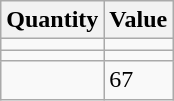<table class="wikitable">
<tr>
<th>Quantity</th>
<th>Value</th>
</tr>
<tr>
<td></td>
<td></td>
</tr>
<tr>
<td></td>
<td></td>
</tr>
<tr>
<td></td>
<td>67</td>
</tr>
</table>
